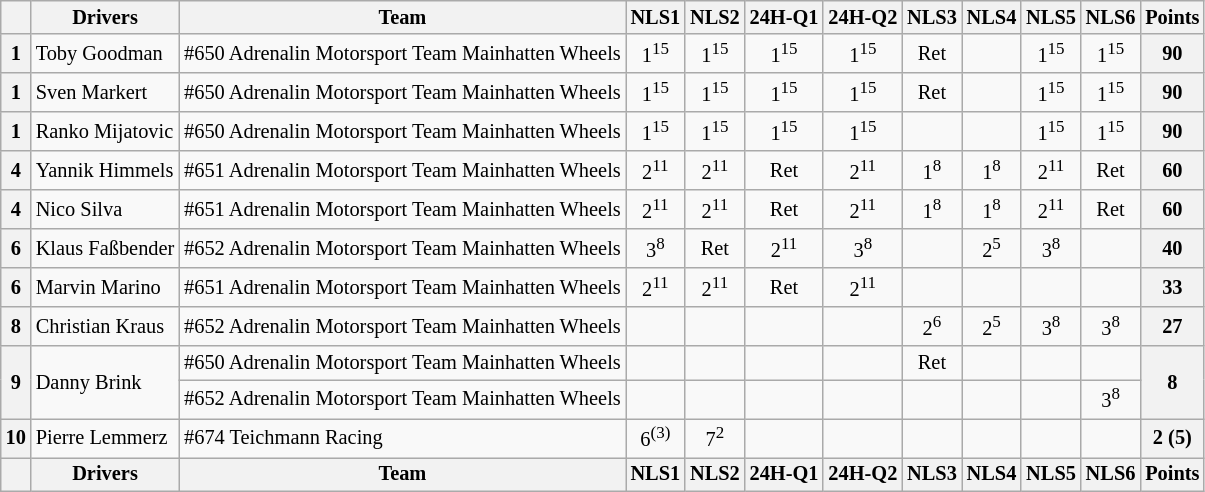<table class="wikitable" style="font-size:85%; text-align:center;">
<tr>
<th></th>
<th>Drivers</th>
<th>Team</th>
<th>NLS1</th>
<th>NLS2</th>
<th>24H-Q1</th>
<th>24H-Q2</th>
<th>NLS3</th>
<th>NLS4</th>
<th>NLS5</th>
<th>NLS6</th>
<th>Points</th>
</tr>
<tr>
<th>1</th>
<td align="left"> Toby Goodman</td>
<td align="left"> #650 Adrenalin Motorsport Team Mainhatten Wheels</td>
<td> 1<sup>15</sup></td>
<td> 1<sup>15</sup></td>
<td> 1<sup>15</sup></td>
<td> 1<sup>15</sup></td>
<td> Ret</td>
<td></td>
<td> 1<sup>15</sup></td>
<td> 1<sup>15</sup></td>
<th>90</th>
</tr>
<tr>
<th>1</th>
<td align="left"> Sven Markert</td>
<td align="left"> #650 Adrenalin Motorsport Team Mainhatten Wheels</td>
<td> 1<sup>15</sup></td>
<td> 1<sup>15</sup></td>
<td> 1<sup>15</sup></td>
<td> 1<sup>15</sup></td>
<td> Ret</td>
<td></td>
<td> 1<sup>15</sup></td>
<td> 1<sup>15</sup></td>
<th>90</th>
</tr>
<tr>
<th>1</th>
<td align="left"> Ranko Mijatovic</td>
<td align="left"> #650 Adrenalin Motorsport Team Mainhatten Wheels</td>
<td> 1<sup>15</sup></td>
<td> 1<sup>15</sup></td>
<td> 1<sup>15</sup></td>
<td> 1<sup>15</sup></td>
<td></td>
<td></td>
<td> 1<sup>15</sup></td>
<td> 1<sup>15</sup></td>
<th>90</th>
</tr>
<tr>
<th>4</th>
<td align="left"> Yannik Himmels</td>
<td align="left"> #651 Adrenalin Motorsport Team Mainhatten Wheels</td>
<td> 2<sup>11</sup></td>
<td> 2<sup>11</sup></td>
<td> Ret</td>
<td> 2<sup>11</sup></td>
<td> 1<sup>8</sup></td>
<td> 1<sup>8</sup></td>
<td> 2<sup>11</sup></td>
<td> Ret</td>
<th>60</th>
</tr>
<tr>
<th>4</th>
<td align="left"> Nico Silva</td>
<td align="left"> #651 Adrenalin Motorsport Team Mainhatten Wheels</td>
<td> 2<sup>11</sup></td>
<td> 2<sup>11</sup></td>
<td> Ret</td>
<td> 2<sup>11</sup></td>
<td> 1<sup>8</sup></td>
<td> 1<sup>8</sup></td>
<td> 2<sup>11</sup></td>
<td> Ret</td>
<th>60</th>
</tr>
<tr>
<th>6</th>
<td align="left"> Klaus Faßbender</td>
<td align="left"> #652 Adrenalin Motorsport Team Mainhatten Wheels</td>
<td> 3<sup>8</sup></td>
<td> Ret</td>
<td> 2<sup>11</sup></td>
<td> 3<sup>8</sup></td>
<td></td>
<td> 2<sup>5</sup></td>
<td> 3<sup>8</sup></td>
<td></td>
<th>40</th>
</tr>
<tr>
<th>6</th>
<td align="left"> Marvin Marino</td>
<td align="left"> #651 Adrenalin Motorsport Team Mainhatten Wheels</td>
<td> 2<sup>11</sup></td>
<td> 2<sup>11</sup></td>
<td> Ret</td>
<td> 2<sup>11</sup></td>
<td></td>
<td></td>
<td></td>
<td></td>
<th>33</th>
</tr>
<tr>
<th>8</th>
<td align="left"> Christian Kraus</td>
<td align="left"> #652 Adrenalin Motorsport Team Mainhatten Wheels</td>
<td></td>
<td></td>
<td></td>
<td></td>
<td> 2<sup>6</sup></td>
<td> 2<sup>5</sup></td>
<td> 3<sup>8</sup></td>
<td> 3<sup>8</sup></td>
<th>27</th>
</tr>
<tr>
<th rowspan=2>9</th>
<td rowspan=2 align="left"> Danny Brink</td>
<td align="left"> #650 Adrenalin Motorsport Team Mainhatten Wheels</td>
<td></td>
<td></td>
<td></td>
<td></td>
<td> Ret</td>
<td></td>
<td></td>
<td></td>
<th rowspan=2>8</th>
</tr>
<tr>
<td align="left"> #652 Adrenalin Motorsport Team Mainhatten Wheels</td>
<td></td>
<td></td>
<td></td>
<td></td>
<td></td>
<td></td>
<td></td>
<td> 3<sup>8</sup></td>
</tr>
<tr>
<th>10</th>
<td align="left"> Pierre Lemmerz</td>
<td align="left"> #674 Teichmann Racing</td>
<td> 6<sup>(3)</sup></td>
<td> 7<sup>2</sup></td>
<td></td>
<td></td>
<td></td>
<td></td>
<td></td>
<td></td>
<th>2 (5)</th>
</tr>
<tr>
<th></th>
<th>Drivers</th>
<th>Team</th>
<th>NLS1</th>
<th>NLS2</th>
<th>24H-Q1</th>
<th>24H-Q2</th>
<th>NLS3</th>
<th>NLS4</th>
<th>NLS5</th>
<th>NLS6</th>
<th>Points</th>
</tr>
</table>
